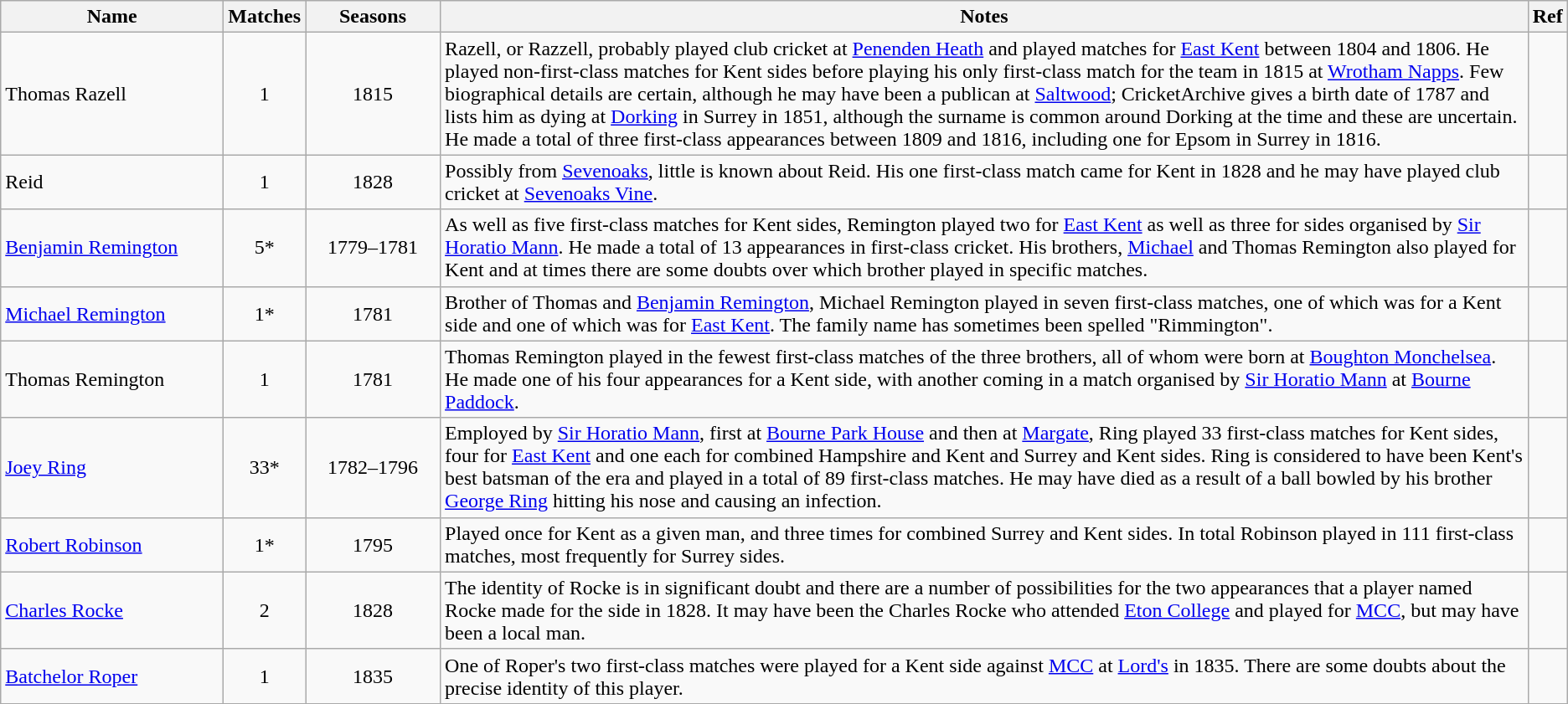<table class="wikitable">
<tr>
<th style="width:170px">Name</th>
<th>Matches</th>
<th style="width: 100px">Seasons</th>
<th>Notes</th>
<th>Ref</th>
</tr>
<tr>
<td>Thomas Razell</td>
<td align=center>1</td>
<td align=center>1815</td>
<td>Razell, or Razzell, probably played club cricket at <a href='#'>Penenden Heath</a> and played matches for <a href='#'>East Kent</a> between 1804 and 1806. He played non-first-class matches for Kent sides before playing his only first-class match for the team in 1815 at <a href='#'>Wrotham Napps</a>. Few biographical details are certain, although he may have been a publican at <a href='#'>Saltwood</a>; CricketArchive gives a birth date of 1787 and lists him as dying at <a href='#'>Dorking</a> in Surrey in 1851, although the surname is common around Dorking at the time and these are uncertain. He made a total of three first-class appearances between 1809 and 1816, including one for Epsom in Surrey in 1816.</td>
<td></td>
</tr>
<tr>
<td>Reid</td>
<td align=center>1</td>
<td align=center>1828</td>
<td>Possibly from <a href='#'>Sevenoaks</a>, little is known about Reid. His one first-class match came for Kent in 1828 and he may have played club cricket at <a href='#'>Sevenoaks Vine</a>.</td>
<td></td>
</tr>
<tr>
<td><a href='#'>Benjamin Remington</a></td>
<td align=center>5*</td>
<td align=center>1779–1781</td>
<td>As well as five first-class matches for Kent sides, Remington played two for <a href='#'>East Kent</a> as well as three for sides organised by <a href='#'>Sir Horatio Mann</a>. He made a total of 13 appearances in first-class cricket. His brothers, <a href='#'>Michael</a> and Thomas Remington also played for Kent and at times there are some doubts over which brother played in specific matches.</td>
<td></td>
</tr>
<tr>
<td><a href='#'>Michael Remington</a></td>
<td align=center>1*</td>
<td align=center>1781</td>
<td>Brother of Thomas and <a href='#'>Benjamin Remington</a>, Michael Remington played in seven first-class matches, one of which was for a Kent side and one of which was for <a href='#'>East Kent</a>. The family name has sometimes been spelled "Rimmington".</td>
<td></td>
</tr>
<tr>
<td>Thomas Remington</td>
<td align=center>1</td>
<td align=center>1781</td>
<td>Thomas Remington played in the fewest first-class matches of the three brothers, all of whom were born at <a href='#'>Boughton Monchelsea</a>. He made one of his four appearances for a Kent side, with another coming in a match organised by <a href='#'>Sir Horatio Mann</a> at <a href='#'>Bourne Paddock</a>.</td>
<td></td>
</tr>
<tr>
<td><a href='#'>Joey Ring</a></td>
<td align=center>33*</td>
<td align=center>1782–1796</td>
<td>Employed by <a href='#'>Sir Horatio Mann</a>, first at <a href='#'>Bourne Park House</a> and then at <a href='#'>Margate</a>, Ring played 33 first-class matches for Kent sides, four for <a href='#'>East Kent</a> and one each for combined Hampshire and Kent and Surrey and Kent sides. Ring is considered to have been Kent's best batsman of the era and played in a total of 89 first-class matches. He may have died as a result of a ball bowled by his brother <a href='#'>George Ring</a> hitting his nose and causing an infection.</td>
<td></td>
</tr>
<tr>
<td><a href='#'>Robert Robinson</a></td>
<td align=center>1*</td>
<td align=center>1795</td>
<td>Played once for Kent as a given man, and three times for combined Surrey and Kent sides. In total Robinson played in 111 first-class matches, most frequently for Surrey sides.</td>
<td></td>
</tr>
<tr>
<td><a href='#'>Charles Rocke</a></td>
<td align=center>2</td>
<td align=center>1828</td>
<td>The identity of Rocke is in significant doubt and there are a number of possibilities for the two appearances that a player named Rocke made for the side in 1828. It may have been the Charles Rocke who attended <a href='#'>Eton College</a> and played for <a href='#'>MCC</a>, but may have been a local man.</td>
<td></td>
</tr>
<tr>
<td><a href='#'>Batchelor Roper</a></td>
<td align=center>1</td>
<td align=center>1835</td>
<td>One of Roper's two first-class matches were played for a Kent side against <a href='#'>MCC</a> at <a href='#'>Lord's</a> in 1835. There are some doubts about the precise identity of this player.</td>
<td></td>
</tr>
<tr>
</tr>
</table>
